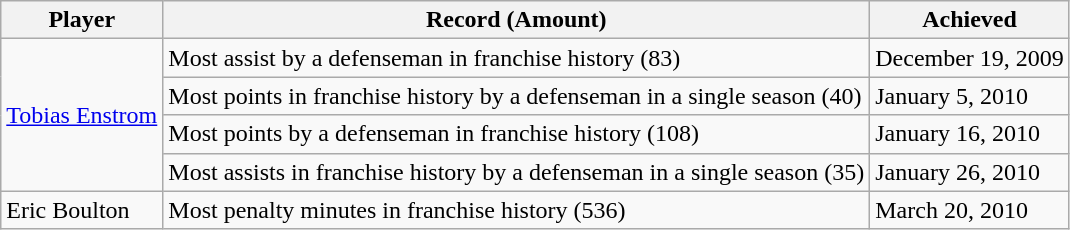<table class="wikitable" border="1">
<tr align="center">
<th>Player</th>
<th>Record (Amount)</th>
<th>Achieved</th>
</tr>
<tr>
<td rowspan="4"><a href='#'>Tobias Enstrom</a></td>
<td>Most assist by a defenseman in franchise history (83)</td>
<td>December 19, 2009</td>
</tr>
<tr>
<td>Most points in franchise history by a defenseman in a single season (40)</td>
<td>January 5, 2010</td>
</tr>
<tr>
<td>Most points by a defenseman in franchise history (108)</td>
<td>January 16, 2010</td>
</tr>
<tr>
<td>Most assists in franchise history by a defenseman in a single season (35)</td>
<td>January 26, 2010</td>
</tr>
<tr>
<td>Eric Boulton</td>
<td>Most penalty minutes in franchise history (536)</td>
<td>March 20, 2010</td>
</tr>
</table>
